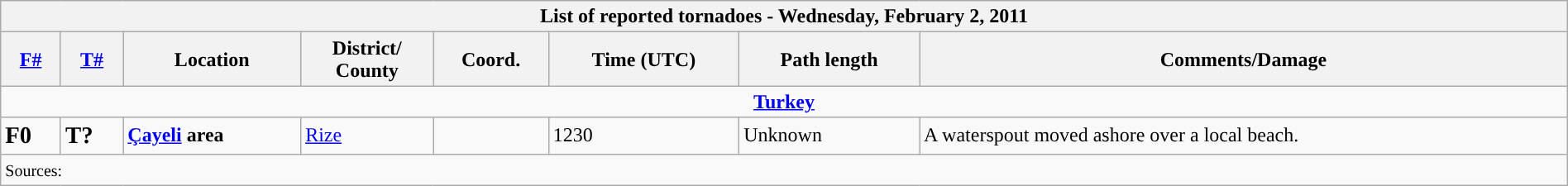<table class="wikitable collapsible" width="100%">
<tr>
<th colspan="8">List of reported tornadoes - Wednesday, February 2, 2011</th>
</tr>
<tr>
<th><a href='#'>F#</a></th>
<th><a href='#'>T#</a></th>
<th>Location</th>
<th>District/<br>County</th>
<th>Coord.</th>
<th>Time (UTC)</th>
<th>Path length</th>
<th>Comments/Damage</th>
</tr>
<tr>
<td colspan="8" align=center><strong><a href='#'>Turkey</a></strong></td>
</tr>
<tr>
<td><big><strong>F0</strong></big></td>
<td><big><strong>T?</strong></big></td>
<td><strong><a href='#'>Çayeli</a> area</strong></td>
<td><a href='#'>Rize</a></td>
<td></td>
<td>1230</td>
<td>Unknown</td>
<td>A waterspout moved ashore over a local beach.</td>
</tr>
<tr>
<td colspan="8"><small>Sources:  </small></td>
</tr>
</table>
